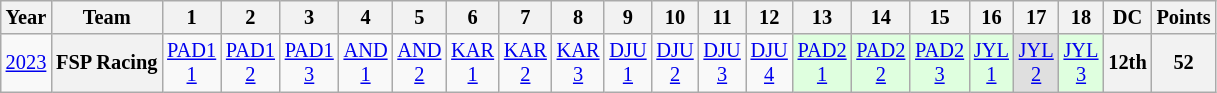<table class="wikitable" style="text-align:center; font-size:85%">
<tr>
<th>Year</th>
<th>Team</th>
<th>1</th>
<th>2</th>
<th>3</th>
<th>4</th>
<th>5</th>
<th>6</th>
<th>7</th>
<th>8</th>
<th>9</th>
<th>10</th>
<th>11</th>
<th>12</th>
<th>13</th>
<th>14</th>
<th>15</th>
<th>16</th>
<th>17</th>
<th>18</th>
<th>DC</th>
<th>Points</th>
</tr>
<tr>
<td><a href='#'>2023</a></td>
<th nowrap>FSP Racing</th>
<td><a href='#'>PAD1<br>1</a></td>
<td><a href='#'>PAD1<br>2</a></td>
<td><a href='#'>PAD1<br>3</a></td>
<td><a href='#'>AND<br>1</a></td>
<td><a href='#'>AND<br>2</a></td>
<td><a href='#'>KAR<br>1</a></td>
<td><a href='#'>KAR<br>2</a></td>
<td><a href='#'>KAR<br>3</a></td>
<td><a href='#'>DJU<br>1</a></td>
<td><a href='#'>DJU<br>2</a></td>
<td><a href='#'>DJU<br>3</a></td>
<td><a href='#'>DJU<br>4</a></td>
<td style="background:#DFFFDF;"><a href='#'>PAD2<br>1</a><br></td>
<td style="background:#DFFFDF;"><a href='#'>PAD2<br>2</a><br></td>
<td style="background:#DFFFDF;"><a href='#'>PAD2<br>3</a><br></td>
<td style="background:#DFFFDF;"><a href='#'>JYL<br>1</a><br></td>
<td style="background:#DFDFDF;"><a href='#'>JYL<br>2</a><br></td>
<td style="background:#DFFFDF;"><a href='#'>JYL<br>3</a><br></td>
<th>12th</th>
<th>52</th>
</tr>
</table>
